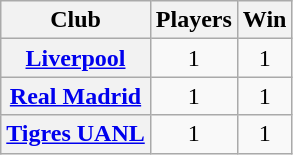<table class="wikitable plainrowheaders" style="text-align:center">
<tr>
<th scope=col>Club</th>
<th scope=col>Players</th>
<th scope=col>Win</th>
</tr>
<tr>
<th align="left" scope="row"> <a href='#'>Liverpool</a></th>
<td align="center">1</td>
<td align="center">1</td>
</tr>
<tr>
<th align="left" scope="row"> <a href='#'>Real Madrid</a></th>
<td align="center">1</td>
<td align="center">1</td>
</tr>
<tr>
<th align="left" scope="row"> <a href='#'>Tigres UANL</a></th>
<td align="center">1</td>
<td align="center">1</td>
</tr>
</table>
